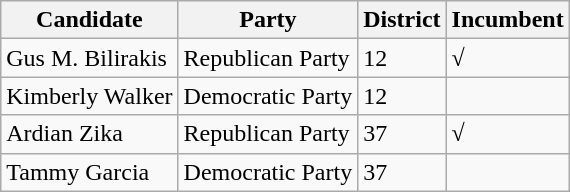<table class="wikitable sortable mw-collapsible">
<tr>
<th>Candidate</th>
<th>Party</th>
<th>District</th>
<th>Incumbent</th>
</tr>
<tr>
<td>Gus M. Bilirakis</td>
<td>Republican Party</td>
<td>12</td>
<td><strong>√</strong></td>
</tr>
<tr>
<td>Kimberly Walker</td>
<td>Democratic Party</td>
<td>12</td>
<td></td>
</tr>
<tr>
<td>Ardian Zika</td>
<td>Republican Party</td>
<td>37</td>
<td><strong>√</strong></td>
</tr>
<tr>
<td>Tammy Garcia</td>
<td>Democratic Party</td>
<td>37</td>
<td></td>
</tr>
</table>
